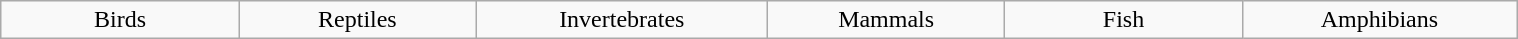<table class="wikitable" style="text-align: center; width: 80%; margin: 1em auto 1em auto;">
<tr>
<td style="width:50pt;"> Birds</td>
<td style="width:50pt;"> Reptiles</td>
<td style="width:50pt;"> Invertebrates</td>
<td style="width:50pt;"> Mammals</td>
<td style="width:50pt;"> Fish</td>
<td style="width:50pt;"> Amphibians</td>
</tr>
</table>
